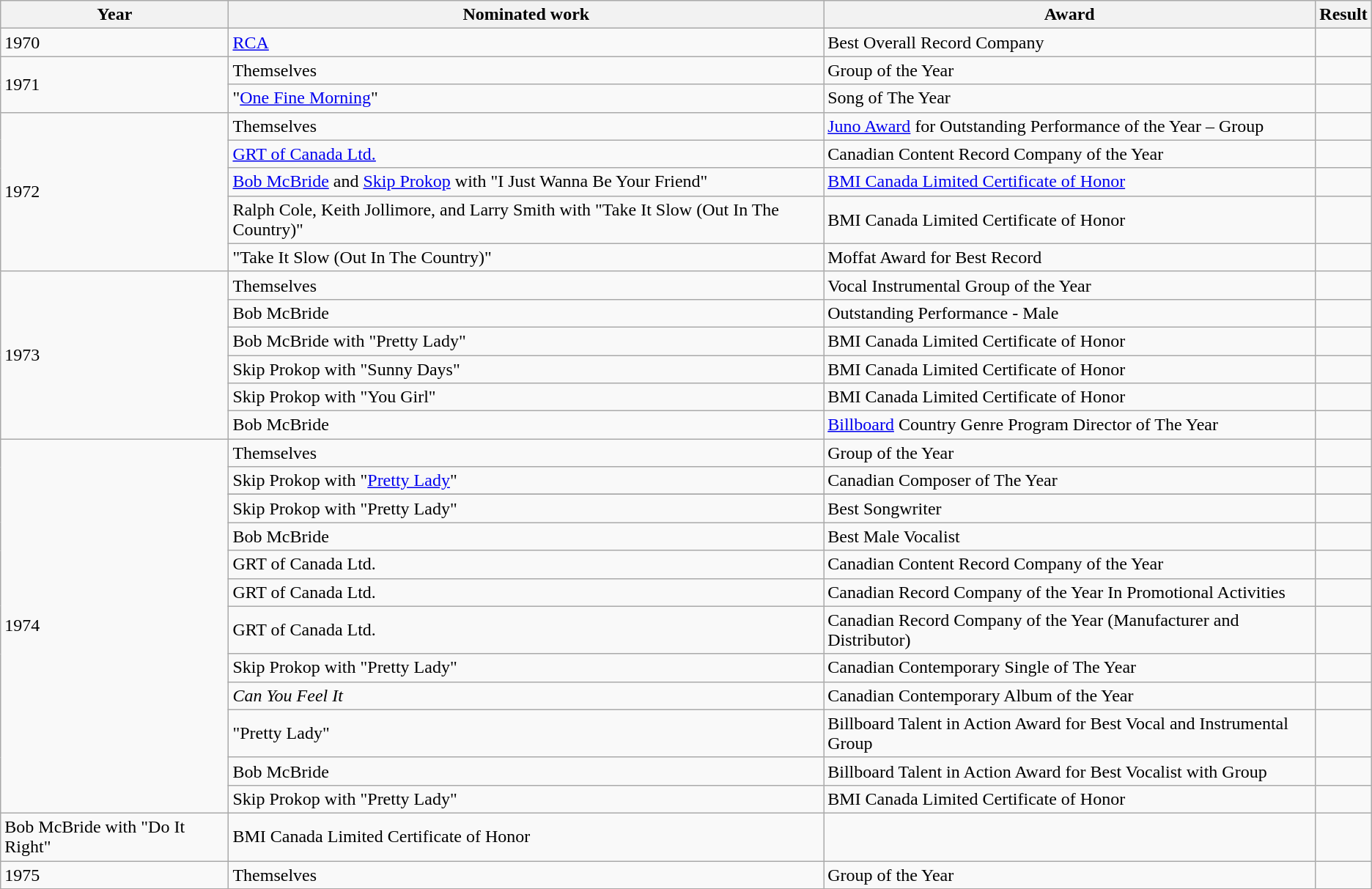<table class="wikitable sortable">
<tr>
<th>Year</th>
<th>Nominated work</th>
<th>Award</th>
<th>Result</th>
</tr>
<tr>
<td rowspan="1">1970</td>
<td><a href='#'>RCA</a></td>
<td>Best Overall Record Company</td>
<td></td>
</tr>
<tr>
<td rowspan="2">1971</td>
<td>Themselves</td>
<td>Group of the Year</td>
<td></td>
</tr>
<tr>
<td>"<a href='#'>One Fine Morning</a>"</td>
<td>Song of The Year</td>
<td></td>
</tr>
<tr>
<td rowspan="5">1972</td>
<td>Themselves</td>
<td><a href='#'>Juno Award</a> for Outstanding Performance of the Year – Group</td>
<td></td>
</tr>
<tr>
<td><a href='#'>GRT of Canada Ltd.</a></td>
<td>Canadian Content Record Company of the Year</td>
<td></td>
</tr>
<tr>
<td><a href='#'>Bob McBride</a> and <a href='#'>Skip Prokop</a> with "I Just Wanna Be Your Friend"</td>
<td><a href='#'>BMI Canada Limited Certificate of Honor</a></td>
<td></td>
</tr>
<tr>
<td>Ralph Cole, Keith Jollimore, and Larry Smith with "Take It Slow (Out In The Country)"</td>
<td>BMI Canada Limited Certificate of Honor</td>
<td></td>
</tr>
<tr>
<td>"Take It Slow (Out In The Country)"</td>
<td>Moffat Award for Best Record</td>
<td></td>
</tr>
<tr>
<td rowspan="6">1973</td>
<td>Themselves</td>
<td>Vocal Instrumental Group of the Year</td>
<td></td>
</tr>
<tr>
<td>Bob McBride</td>
<td>Outstanding Performance - Male</td>
<td></td>
</tr>
<tr>
<td>Bob McBride with "Pretty Lady"</td>
<td>BMI Canada Limited Certificate of Honor</td>
<td></td>
</tr>
<tr>
<td>Skip Prokop with "Sunny Days"</td>
<td>BMI Canada Limited Certificate of Honor</td>
<td></td>
</tr>
<tr>
<td>Skip Prokop with "You Girl"</td>
<td>BMI Canada Limited Certificate of Honor</td>
<td></td>
</tr>
<tr>
<td>Bob McBride</td>
<td><a href='#'>Billboard</a> Country Genre Program Director of The Year</td>
<td></td>
</tr>
<tr>
<td rowspan="13">1974</td>
<td>Themselves</td>
<td>Group of the Year</td>
<td></td>
</tr>
<tr>
<td>Skip Prokop with "<a href='#'>Pretty Lady</a>"</td>
<td>Canadian Composer of The Year</td>
<td></td>
</tr>
<tr>
</tr>
<tr>
<td>Skip Prokop with "Pretty Lady"</td>
<td>Best Songwriter</td>
<td></td>
</tr>
<tr>
<td>Bob McBride</td>
<td>Best Male Vocalist</td>
<td></td>
</tr>
<tr>
<td>GRT of Canada Ltd.</td>
<td>Canadian Content Record Company of the Year</td>
<td></td>
</tr>
<tr>
<td>GRT of Canada Ltd.</td>
<td>Canadian Record Company of the Year In Promotional Activities</td>
<td></td>
</tr>
<tr>
<td>GRT of Canada Ltd.</td>
<td>Canadian Record Company of the Year (Manufacturer and Distributor)</td>
<td></td>
</tr>
<tr>
<td>Skip Prokop with "Pretty Lady"</td>
<td>Canadian Contemporary Single of The Year</td>
<td></td>
</tr>
<tr>
<td><em>Can You Feel It</em></td>
<td>Canadian Contemporary Album of the Year</td>
<td></td>
</tr>
<tr>
<td>"Pretty Lady"</td>
<td>Billboard Talent in Action Award for Best Vocal and Instrumental Group</td>
<td></td>
</tr>
<tr>
<td>Bob McBride</td>
<td>Billboard Talent in Action Award for Best Vocalist with Group</td>
<td></td>
</tr>
<tr>
<td>Skip Prokop with "Pretty Lady"</td>
<td>BMI Canada Limited Certificate of Honor</td>
<td></td>
</tr>
<tr>
<td>Bob McBride with "Do It Right"</td>
<td>BMI Canada Limited Certificate of Honor</td>
<td></td>
</tr>
<tr>
<td rowspan="1">1975</td>
<td>Themselves</td>
<td>Group of the Year</td>
<td></td>
</tr>
</table>
